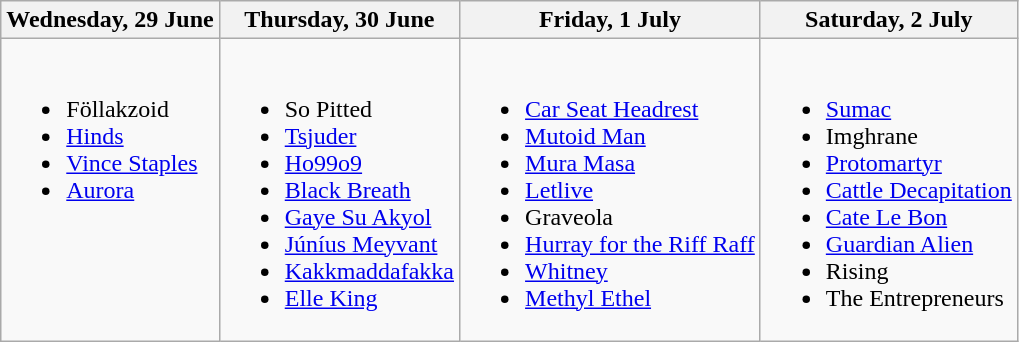<table class="wikitable">
<tr>
<th>Wednesday, 29 June</th>
<th>Thursday, 30 June</th>
<th>Friday, 1 July</th>
<th>Saturday, 2 July</th>
</tr>
<tr valign="top">
<td><br><ul><li>Föllakzoid</li><li><a href='#'>Hinds</a></li><li><a href='#'>Vince Staples</a></li><li><a href='#'>Aurora</a></li></ul></td>
<td><br><ul><li>So Pitted</li><li><a href='#'>Tsjuder</a></li><li><a href='#'>Ho99o9</a></li><li><a href='#'>Black Breath</a></li><li><a href='#'>Gaye Su Akyol</a></li><li><a href='#'>Júníus Meyvant</a></li><li><a href='#'>Kakkmaddafakka</a></li><li><a href='#'>Elle King</a></li></ul></td>
<td><br><ul><li><a href='#'>Car Seat Headrest</a></li><li><a href='#'>Mutoid Man</a></li><li><a href='#'>Mura Masa</a></li><li><a href='#'>Letlive</a></li><li>Graveola</li><li><a href='#'>Hurray for the Riff Raff</a></li><li><a href='#'>Whitney</a></li><li><a href='#'>Methyl Ethel</a></li></ul></td>
<td><br><ul><li><a href='#'>Sumac</a></li><li>Imghrane</li><li><a href='#'>Protomartyr</a></li><li><a href='#'>Cattle Decapitation</a></li><li><a href='#'>Cate Le Bon</a></li><li><a href='#'>Guardian Alien</a></li><li>Rising</li><li>The Entrepreneurs</li></ul></td>
</tr>
</table>
